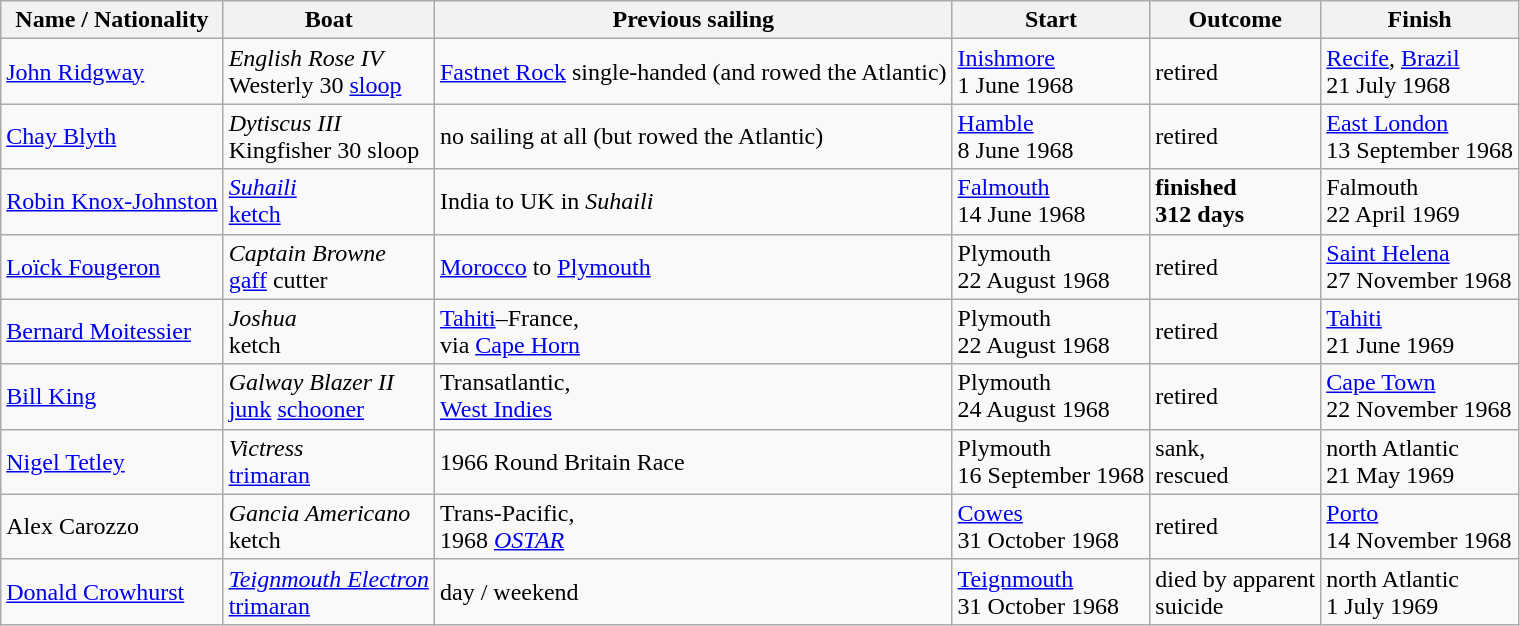<table class="wikitable">
<tr>
<th>Name / Nationality</th>
<th>Boat</th>
<th>Previous sailing</th>
<th>Start</th>
<th>Outcome</th>
<th>Finish</th>
</tr>
<tr>
<td> <a href='#'>John Ridgway</a></td>
<td><em>English Rose IV</em><br> Westerly 30 <a href='#'>sloop</a></td>
<td><a href='#'>Fastnet Rock</a> single-handed (and rowed the Atlantic)</td>
<td><a href='#'>Inishmore</a><br>1 June 1968</td>
<td>retired</td>
<td><a href='#'>Recife</a>, <a href='#'>Brazil</a><br>21 July 1968</td>
</tr>
<tr>
<td> <a href='#'>Chay Blyth</a></td>
<td><em>Dytiscus III</em><br> Kingfisher 30 sloop</td>
<td>no sailing at all (but rowed the Atlantic)</td>
<td><a href='#'>Hamble</a><br>8 June 1968</td>
<td>retired</td>
<td><a href='#'>East London</a><br>13 September 1968</td>
</tr>
<tr>
<td> <a href='#'>Robin Knox-Johnston</a></td>
<td><em><a href='#'>Suhaili</a></em><br>  <a href='#'>ketch</a></td>
<td>India to UK in <em>Suhaili</em></td>
<td><a href='#'>Falmouth</a><br>14 June 1968</td>
<td><strong>finished</strong><br><strong>312 days</strong></td>
<td>Falmouth<br>22 April 1969</td>
</tr>
<tr>
<td> <a href='#'>Loïck Fougeron</a></td>
<td><em>Captain Browne</em><br> <a href='#'>gaff</a> cutter</td>
<td><a href='#'>Morocco</a> to <a href='#'>Plymouth</a></td>
<td>Plymouth<br>22 August 1968</td>
<td>retired</td>
<td><a href='#'>Saint Helena</a><br>27 November 1968</td>
</tr>
<tr>
<td> <a href='#'>Bernard Moitessier</a></td>
<td><em>Joshua</em><br>  ketch</td>
<td><a href='#'>Tahiti</a>–France,<br>via <a href='#'>Cape Horn</a></td>
<td>Plymouth<br>22 August 1968</td>
<td>retired</td>
<td><a href='#'>Tahiti</a><br>21 June 1969</td>
</tr>
<tr>
<td> <a href='#'>Bill King</a></td>
<td><em>Galway Blazer II</em><br>  <a href='#'>junk</a> <a href='#'>schooner</a></td>
<td>Transatlantic,<br><a href='#'>West Indies</a></td>
<td>Plymouth<br>24 August 1968</td>
<td>retired</td>
<td><a href='#'>Cape Town</a><br>22 November 1968</td>
</tr>
<tr>
<td> <a href='#'>Nigel Tetley</a></td>
<td><em>Victress</em><br> <a href='#'>trimaran</a></td>
<td>1966 Round Britain Race</td>
<td>Plymouth<br>16 September 1968</td>
<td>sank,<br>rescued</td>
<td>north Atlantic<br>21 May 1969</td>
</tr>
<tr>
<td> Alex Carozzo</td>
<td><em>Gancia Americano</em><br>  ketch</td>
<td>Trans-Pacific,<br>1968 <em><a href='#'>OSTAR</a></em></td>
<td><a href='#'>Cowes</a><br>31 October 1968</td>
<td>retired</td>
<td><a href='#'>Porto</a><br>14 November 1968</td>
</tr>
<tr>
<td> <a href='#'>Donald Crowhurst</a></td>
<td><em><a href='#'>Teignmouth&nbsp;Electron</a></em><br>  <a href='#'>trimaran</a></td>
<td>day / weekend</td>
<td><a href='#'>Teignmouth</a><br>31 October 1968</td>
<td>died by apparent<br>suicide</td>
<td>north Atlantic<br>1 July 1969</td>
</tr>
</table>
